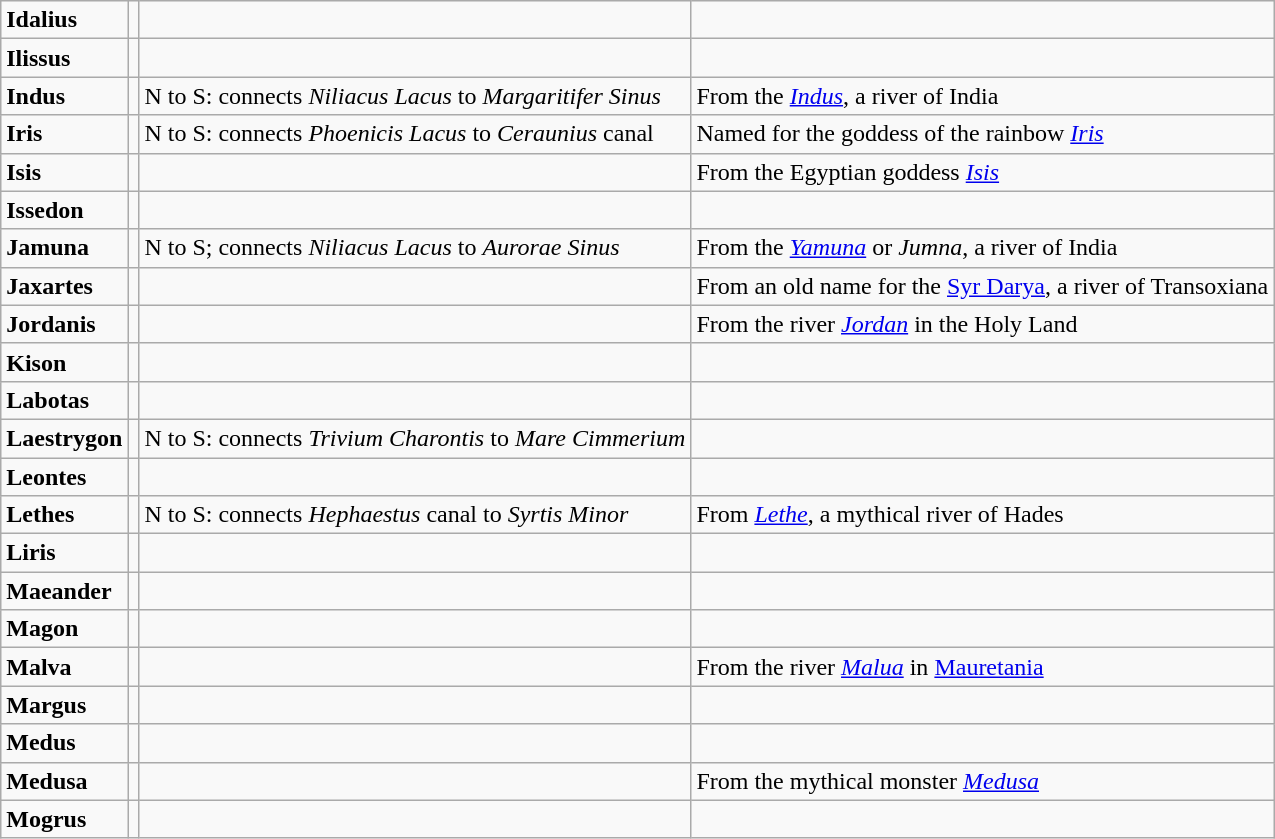<table class="wikitable">
<tr>
<td><strong>Idalius</strong></td>
<td></td>
<td></td>
<td></td>
</tr>
<tr>
<td><strong>Ilissus</strong></td>
<td></td>
<td></td>
<td></td>
</tr>
<tr>
<td><strong>Indus</strong></td>
<td></td>
<td>N to S: connects <em>Niliacus Lacus</em> to <em>Margaritifer Sinus</em></td>
<td>From the <em><a href='#'>Indus</a></em>, a river of India</td>
</tr>
<tr>
<td><strong>Iris</strong></td>
<td></td>
<td>N to S: connects <em>Phoenicis Lacus</em> to <em>Ceraunius</em> canal</td>
<td>Named for the goddess of the rainbow <em><a href='#'>Iris</a></em></td>
</tr>
<tr>
<td><strong>Isis</strong></td>
<td></td>
<td></td>
<td>From the Egyptian goddess <em><a href='#'>Isis</a></em></td>
</tr>
<tr>
<td><strong>Issedon</strong></td>
<td></td>
<td></td>
<td></td>
</tr>
<tr>
<td><strong>Jamuna</strong></td>
<td></td>
<td>N to S; connects <em>Niliacus Lacus</em> to <em>Aurorae Sinus</em></td>
<td>From the <em><a href='#'>Yamuna</a></em> or <em>Jumna</em>, a river of India</td>
</tr>
<tr>
<td><strong>Jaxartes</strong></td>
<td></td>
<td></td>
<td>From an old name for the <a href='#'>Syr Darya</a>, a river of Transoxiana</td>
</tr>
<tr>
<td><strong>Jordanis</strong></td>
<td></td>
<td></td>
<td>From the river <em><a href='#'>Jordan</a></em> in the Holy Land</td>
</tr>
<tr>
<td><strong>Kison</strong></td>
<td></td>
<td></td>
<td></td>
</tr>
<tr>
<td><strong>Labotas</strong></td>
<td></td>
<td></td>
<td></td>
</tr>
<tr>
<td><strong>Laestrygon</strong></td>
<td></td>
<td>N to S: connects <em>Trivium Charontis</em> to <em>Mare Cimmerium</em></td>
<td></td>
</tr>
<tr>
<td><strong>Leontes</strong></td>
<td></td>
<td></td>
<td></td>
</tr>
<tr>
<td><strong>Lethes</strong></td>
<td></td>
<td>N to S: connects <em>Hephaestus</em> canal to <em>Syrtis Minor</em></td>
<td>From <em><a href='#'>Lethe</a></em>, a mythical river of Hades</td>
</tr>
<tr>
<td><strong>Liris</strong></td>
<td></td>
<td></td>
<td></td>
</tr>
<tr>
<td><strong>Maeander</strong></td>
<td></td>
<td></td>
<td></td>
</tr>
<tr>
<td><strong>Magon</strong></td>
<td></td>
<td></td>
<td></td>
</tr>
<tr>
<td><strong>Malva</strong></td>
<td></td>
<td></td>
<td>From the river <em><a href='#'>Malua</a></em> in <a href='#'>Mauretania</a></td>
</tr>
<tr>
<td><strong>Margus</strong></td>
<td></td>
<td></td>
<td></td>
</tr>
<tr>
<td><strong>Medus</strong></td>
<td></td>
<td></td>
<td></td>
</tr>
<tr>
<td><strong>Medusa</strong></td>
<td></td>
<td></td>
<td>From the mythical monster <em><a href='#'>Medusa</a></em></td>
</tr>
<tr>
<td><strong>Mogrus</strong></td>
<td></td>
<td></td>
<td></td>
</tr>
</table>
